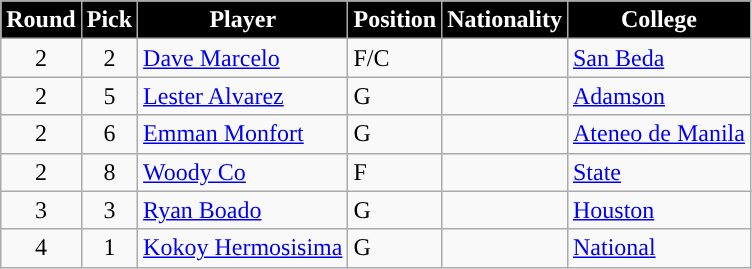<table class="wikitable sortable sortable">
<tr>
<th style="background:#000000; color:#FFFFFF; ">Round</th>
<th style="background:#000000; color:#FFFFFF; ">Pick</th>
<th style="background:#000000; color:#FFFFFF; ">Player</th>
<th style="background:#000000; color:#FFFFFF; ">Position</th>
<th style="background:#000000; color:#FFFFFF; ">Nationality</th>
<th style="background:#000000; color:#FFFFFF; ">College</th>
</tr>
<tr>
<td align=center>2</td>
<td align=center>2</td>
<td><a href='#'>Dave Marcelo</a></td>
<td>F/C</td>
<td></td>
<td><a href='#'>San Beda</a></td>
</tr>
<tr>
<td align=center>2</td>
<td align=center>5</td>
<td><a href='#'>Lester Alvarez</a></td>
<td>G</td>
<td></td>
<td><a href='#'>Adamson</a></td>
</tr>
<tr>
<td align=center>2</td>
<td align=center>6</td>
<td><a href='#'>Emman Monfort</a></td>
<td>G</td>
<td></td>
<td><a href='#'>Ateneo de Manila</a></td>
</tr>
<tr>
<td align=center>2</td>
<td align=center>8</td>
<td><a href='#'>Woody Co</a></td>
<td>F</td>
<td></td>
<td><a href='#'>State</a></td>
</tr>
<tr>
<td align=center>3</td>
<td align=center>3</td>
<td><a href='#'>Ryan Boado</a></td>
<td>G</td>
<td></td>
<td><a href='#'>Houston</a></td>
</tr>
<tr>
<td align=center>4</td>
<td align=center>1</td>
<td><a href='#'>Kokoy Hermosisima</a></td>
<td>G</td>
<td></td>
<td><a href='#'>National</a></td>
</tr>
</table>
